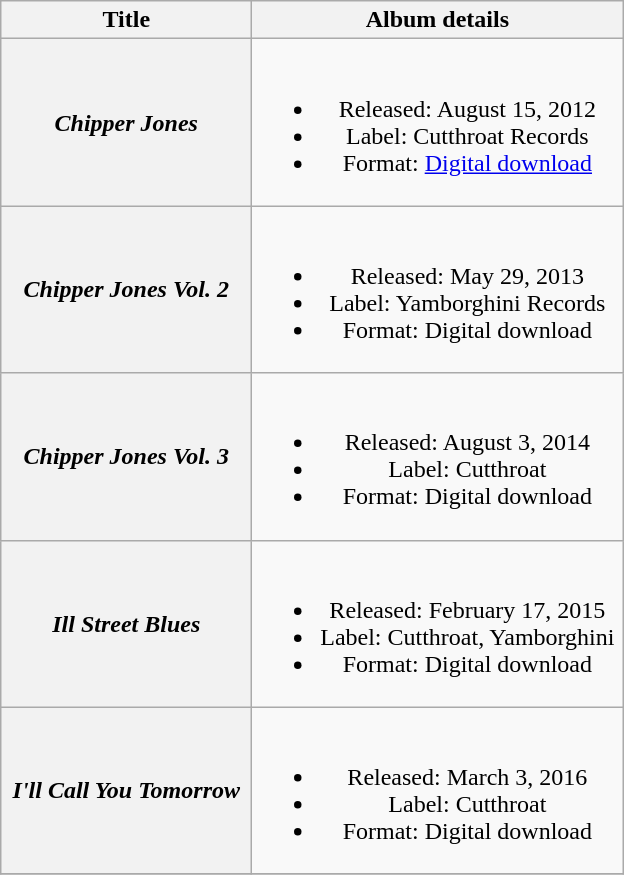<table class="wikitable plainrowheaders" style="text-align:center;" border="1">
<tr>
<th scope="col" style="width:10em;">Title</th>
<th scope="col" style="width:15em;">Album details</th>
</tr>
<tr>
<th scope="row"><em>Chipper Jones</em></th>
<td><br><ul><li>Released: August 15, 2012</li><li>Label: Cutthroat Records</li><li>Format: <a href='#'>Digital download</a></li></ul></td>
</tr>
<tr>
<th scope="row"><em>Chipper Jones Vol. 2</em></th>
<td><br><ul><li>Released: May 29, 2013</li><li>Label: Yamborghini Records</li><li>Format: Digital download</li></ul></td>
</tr>
<tr>
<th scope="row"><em>Chipper Jones Vol. 3</em></th>
<td><br><ul><li>Released: August 3, 2014</li><li>Label: Cutthroat</li><li>Format: Digital download</li></ul></td>
</tr>
<tr>
<th scope="row"><em>Ill Street Blues</em></th>
<td><br><ul><li>Released: February 17, 2015</li><li>Label: Cutthroat, Yamborghini</li><li>Format: Digital download</li></ul></td>
</tr>
<tr>
<th scope="row"><em>I'll Call You Tomorrow</em></th>
<td><br><ul><li>Released: March 3, 2016</li><li>Label: Cutthroat</li><li>Format: Digital download</li></ul></td>
</tr>
<tr>
</tr>
</table>
